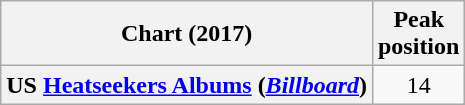<table class="wikitable plainrowheaders">
<tr>
<th scope="col">Chart (2017)</th>
<th scope="col">Peak<br>position</th>
</tr>
<tr>
<th scope="row">US <a href='#'>Heatseekers Albums</a> (<em><a href='#'>Billboard</a></em>)</th>
<td align=center>14</td>
</tr>
</table>
